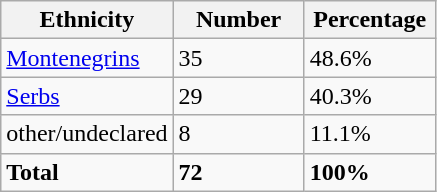<table class="wikitable">
<tr>
<th width="100px">Ethnicity</th>
<th width="80px">Number</th>
<th width="80px">Percentage</th>
</tr>
<tr>
<td><a href='#'>Montenegrins</a></td>
<td>35</td>
<td>48.6%</td>
</tr>
<tr>
<td><a href='#'>Serbs</a></td>
<td>29</td>
<td>40.3%</td>
</tr>
<tr>
<td>other/undeclared</td>
<td>8</td>
<td>11.1%</td>
</tr>
<tr>
<td><strong>Total</strong></td>
<td><strong>72</strong></td>
<td><strong>100%</strong></td>
</tr>
</table>
